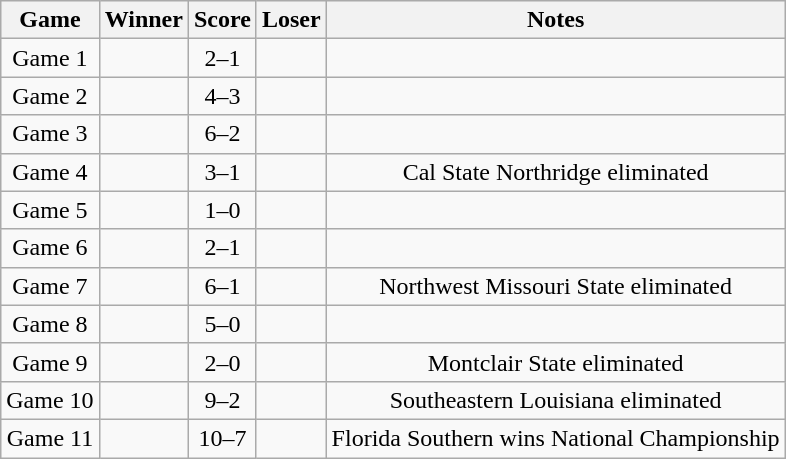<table class="wikitable">
<tr style="text-align:center; background:#f2f2f2;">
<th>Game</th>
<th>Winner</th>
<th>Score</th>
<th>Loser</th>
<th>Notes</th>
</tr>
<tr align=center>
<td>Game 1</td>
<td></td>
<td>2–1</td>
<td></td>
<td></td>
</tr>
<tr align=center>
<td>Game 2</td>
<td></td>
<td>4–3</td>
<td></td>
<td></td>
</tr>
<tr align=center>
<td>Game 3</td>
<td></td>
<td>6–2</td>
<td></td>
<td></td>
</tr>
<tr align=center>
<td>Game 4</td>
<td></td>
<td>3–1</td>
<td></td>
<td>Cal State Northridge eliminated</td>
</tr>
<tr align=center>
<td>Game 5</td>
<td></td>
<td>1–0</td>
<td></td>
<td></td>
</tr>
<tr align=center>
<td>Game 6</td>
<td></td>
<td>2–1</td>
<td></td>
<td></td>
</tr>
<tr align=center>
<td>Game 7</td>
<td></td>
<td>6–1</td>
<td></td>
<td>Northwest Missouri State eliminated</td>
</tr>
<tr align=center>
<td>Game 8</td>
<td></td>
<td>5–0</td>
<td></td>
<td></td>
</tr>
<tr align=center>
<td>Game 9</td>
<td></td>
<td>2–0</td>
<td></td>
<td>Montclair State eliminated</td>
</tr>
<tr align=center>
<td>Game 10</td>
<td></td>
<td>9–2</td>
<td></td>
<td>Southeastern Louisiana eliminated</td>
</tr>
<tr align=center>
<td>Game 11</td>
<td></td>
<td>10–7</td>
<td></td>
<td>Florida Southern wins National Championship</td>
</tr>
</table>
